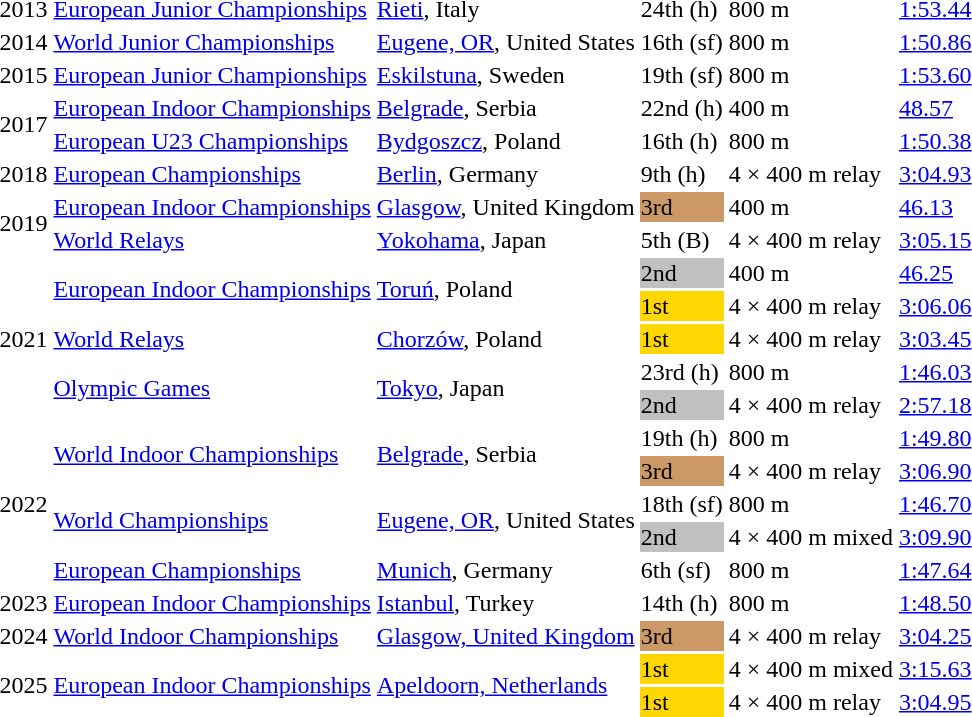<table>
<tr>
<td>2013</td>
<td><a href='#'>European Junior Championships</a></td>
<td><a href='#'>Rieti</a>, Italy</td>
<td>24th (h)</td>
<td>800 m</td>
<td><a href='#'>1:53.44</a></td>
</tr>
<tr>
<td>2014</td>
<td><a href='#'>World Junior Championships</a></td>
<td><a href='#'>Eugene, OR</a>, United States</td>
<td>16th (sf)</td>
<td>800 m</td>
<td><a href='#'>1:50.86</a></td>
</tr>
<tr>
<td>2015</td>
<td><a href='#'>European Junior Championships</a></td>
<td><a href='#'>Eskilstuna</a>, Sweden</td>
<td>19th (sf)</td>
<td>800 m</td>
<td><a href='#'>1:53.60</a></td>
</tr>
<tr>
<td rowspan=2>2017</td>
<td><a href='#'>European Indoor Championships</a></td>
<td><a href='#'>Belgrade</a>, Serbia</td>
<td>22nd (h)</td>
<td>400 m</td>
<td><a href='#'>48.57</a></td>
</tr>
<tr>
<td><a href='#'>European U23 Championships</a></td>
<td><a href='#'>Bydgoszcz</a>, Poland</td>
<td>16th (h)</td>
<td>800 m</td>
<td><a href='#'>1:50.38</a></td>
</tr>
<tr>
<td>2018</td>
<td><a href='#'>European Championships</a></td>
<td><a href='#'>Berlin</a>, Germany</td>
<td>9th (h)</td>
<td>4 × 400 m relay</td>
<td><a href='#'>3:04.93</a></td>
</tr>
<tr>
<td rowspan=2>2019</td>
<td><a href='#'>European Indoor Championships</a></td>
<td><a href='#'>Glasgow</a>, United Kingdom</td>
<td bgcolor=cc9966>3rd</td>
<td>400 m</td>
<td><a href='#'>46.13</a> <strong></strong></td>
</tr>
<tr>
<td><a href='#'>World Relays</a></td>
<td><a href='#'>Yokohama</a>, Japan</td>
<td>5th (B)</td>
<td>4 × 400 m relay</td>
<td><a href='#'>3:05.15</a></td>
</tr>
<tr>
<td rowspan=5>2021</td>
<td rowspan=2><a href='#'>European Indoor Championships</a></td>
<td rowspan=2><a href='#'>Toruń</a>, Poland</td>
<td bgcolor=silver>2nd</td>
<td>400 m</td>
<td><a href='#'>46.25</a></td>
</tr>
<tr>
<td bgcolor=gold>1st</td>
<td>4 × 400 m relay</td>
<td><a href='#'>3:06.06</a></td>
</tr>
<tr>
<td><a href='#'>World Relays</a></td>
<td><a href='#'>Chorzów</a>, Poland</td>
<td bgcolor=gold>1st</td>
<td>4 × 400 m relay</td>
<td><a href='#'>3:03.45</a></td>
</tr>
<tr>
<td rowspan=2><a href='#'>Olympic Games</a></td>
<td rowspan=2><a href='#'>Tokyo</a>, Japan</td>
<td>23rd (h)</td>
<td>800 m</td>
<td><a href='#'>1:46.03</a></td>
</tr>
<tr>
<td bgcolor=silver>2nd</td>
<td>4 × 400 m relay</td>
<td><a href='#'>2:57.18</a></td>
</tr>
<tr>
<td rowspan=5>2022</td>
<td rowspan=2><a href='#'>World Indoor Championships</a></td>
<td rowspan=2><a href='#'>Belgrade</a>, Serbia</td>
<td>19th (h)</td>
<td>800 m</td>
<td><a href='#'>1:49.80</a></td>
</tr>
<tr>
<td bgcolor=cc9966>3rd</td>
<td>4 × 400 m relay</td>
<td><a href='#'>3:06.90</a></td>
</tr>
<tr>
<td rowspan=2><a href='#'>World Championships</a></td>
<td rowspan=2><a href='#'>Eugene, OR</a>, United States</td>
<td>18th (sf)</td>
<td>800 m</td>
<td><a href='#'>1:46.70</a></td>
</tr>
<tr>
<td bgcolor=silver>2nd</td>
<td>4 × 400 m mixed</td>
<td><a href='#'>3:09.90</a> <strong></strong></td>
</tr>
<tr>
<td><a href='#'>European Championships</a></td>
<td><a href='#'>Munich</a>, Germany</td>
<td>6th (sf)</td>
<td>800 m</td>
<td><a href='#'>1:47.64</a></td>
</tr>
<tr>
<td>2023</td>
<td><a href='#'>European Indoor Championships</a></td>
<td><a href='#'>Istanbul</a>, Turkey</td>
<td>14th (h)</td>
<td>800 m</td>
<td><a href='#'>1:48.50</a></td>
</tr>
<tr>
<td>2024</td>
<td><a href='#'>World Indoor Championships</a></td>
<td><a href='#'>Glasgow, United Kingdom</a></td>
<td bgcolor=cc9966>3rd</td>
<td>4 × 400 m relay</td>
<td><a href='#'>3:04.25</a></td>
</tr>
<tr>
<td rowspan=2>2025</td>
<td rowspan=2><a href='#'>European Indoor Championships</a></td>
<td rowspan=2><a href='#'>Apeldoorn, Netherlands</a></td>
<td bgcolor=gold>1st</td>
<td>4 × 400 m mixed</td>
<td><a href='#'>3:15.63</a></td>
</tr>
<tr>
<td bgcolor=gold>1st</td>
<td>4 × 400 m relay</td>
<td><a href='#'>3:04.95</a></td>
</tr>
</table>
